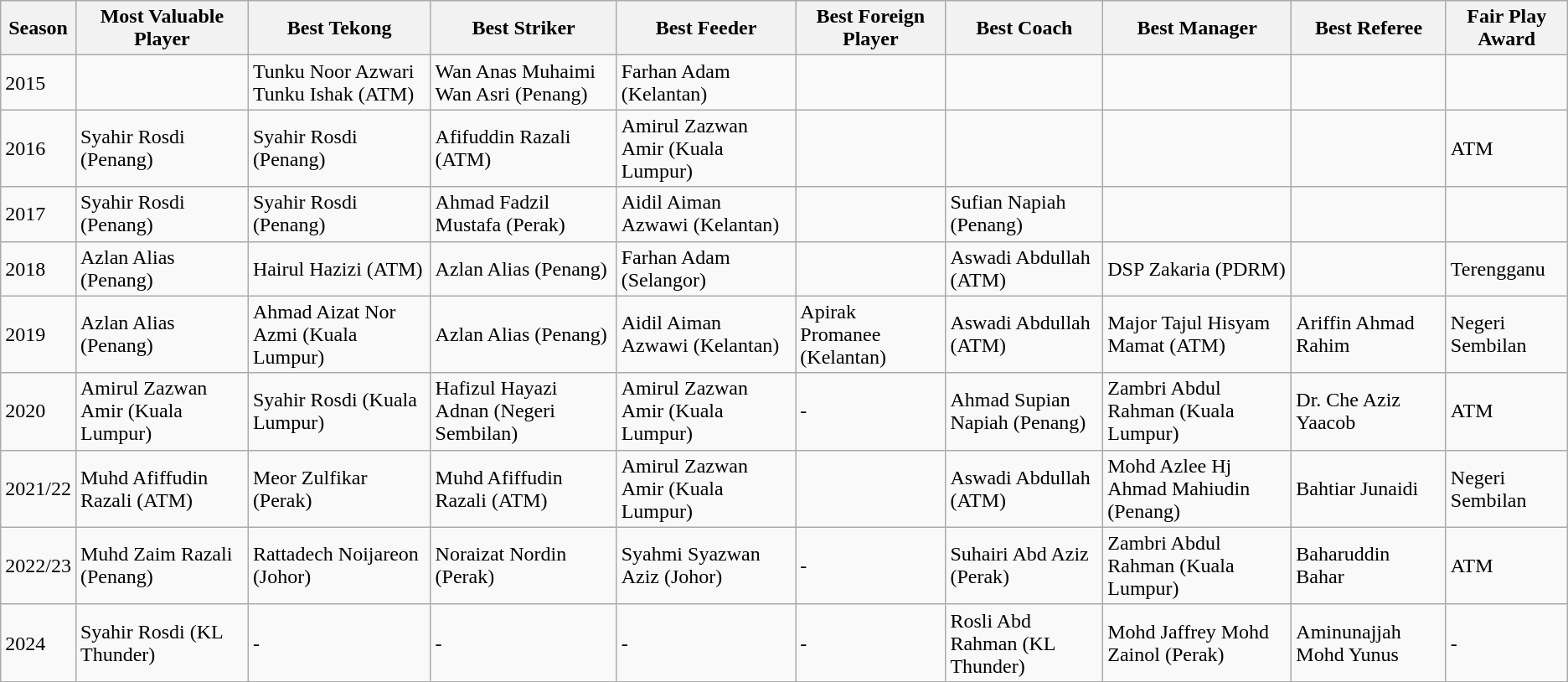<table class="wikitable sortable">
<tr>
<th>Season</th>
<th>Most Valuable Player</th>
<th>Best Tekong</th>
<th>Best Striker</th>
<th>Best Feeder</th>
<th>Best Foreign Player</th>
<th>Best Coach</th>
<th>Best Manager</th>
<th>Best Referee</th>
<th>Fair Play Award</th>
</tr>
<tr>
<td>2015</td>
<td></td>
<td>Tunku Noor Azwari Tunku Ishak (ATM)</td>
<td>Wan Anas Muhaimi Wan Asri (Penang)</td>
<td>Farhan Adam (Kelantan)</td>
<td></td>
<td></td>
<td></td>
<td></td>
<td></td>
</tr>
<tr>
<td>2016</td>
<td>Syahir Rosdi (Penang)</td>
<td>Syahir Rosdi (Penang)</td>
<td>Afifuddin Razali (ATM)</td>
<td>Amirul Zazwan Amir (Kuala Lumpur)</td>
<td></td>
<td></td>
<td></td>
<td></td>
<td>ATM</td>
</tr>
<tr>
<td>2017</td>
<td>Syahir Rosdi (Penang)</td>
<td>Syahir Rosdi (Penang)</td>
<td>Ahmad Fadzil Mustafa (Perak)</td>
<td>Aidil Aiman Azwawi (Kelantan)</td>
<td></td>
<td>Sufian Napiah (Penang)</td>
<td></td>
<td></td>
<td></td>
</tr>
<tr>
<td>2018</td>
<td>Azlan Alias (Penang)</td>
<td>Hairul Hazizi (ATM)</td>
<td>Azlan Alias (Penang)</td>
<td>Farhan Adam (Selangor)</td>
<td></td>
<td>Aswadi Abdullah (ATM)</td>
<td>DSP Zakaria (PDRM)</td>
<td></td>
<td>Terengganu</td>
</tr>
<tr>
<td>2019</td>
<td>Azlan Alias (Penang)</td>
<td>Ahmad Aizat Nor Azmi (Kuala Lumpur)</td>
<td>Azlan Alias (Penang)</td>
<td>Aidil Aiman Azwawi (Kelantan)</td>
<td>Apirak Promanee (Kelantan)</td>
<td>Aswadi Abdullah (ATM)</td>
<td>Major Tajul Hisyam Mamat (ATM)</td>
<td>Ariffin Ahmad Rahim</td>
<td>Negeri Sembilan</td>
</tr>
<tr>
<td>2020</td>
<td>Amirul Zazwan Amir (Kuala Lumpur)</td>
<td>Syahir Rosdi (Kuala Lumpur)</td>
<td>Hafizul Hayazi Adnan (Negeri Sembilan)</td>
<td>Amirul Zazwan Amir (Kuala Lumpur)</td>
<td>-</td>
<td>Ahmad Supian Napiah (Penang)</td>
<td>Zambri Abdul Rahman (Kuala Lumpur)</td>
<td>Dr. Che Aziz Yaacob</td>
<td>ATM</td>
</tr>
<tr>
<td>2021/22</td>
<td>Muhd Afiffudin Razali (ATM)</td>
<td>Meor Zulfikar (Perak)</td>
<td>Muhd Afiffudin Razali (ATM)</td>
<td>Amirul Zazwan Amir (Kuala Lumpur)</td>
<td></td>
<td>Aswadi Abdullah (ATM)</td>
<td>Mohd Azlee Hj Ahmad Mahiudin (Penang)</td>
<td>Bahtiar Junaidi</td>
<td>Negeri Sembilan</td>
</tr>
<tr>
<td>2022/23</td>
<td>Muhd Zaim Razali (Penang)</td>
<td>Rattadech Noijareon (Johor)</td>
<td>Noraizat Nordin (Perak)</td>
<td>Syahmi Syazwan Aziz (Johor)</td>
<td>-</td>
<td>Suhairi Abd Aziz (Perak)</td>
<td>Zambri Abdul Rahman (Kuala Lumpur)</td>
<td>Baharuddin Bahar</td>
<td>ATM</td>
</tr>
<tr>
<td>2024</td>
<td>Syahir Rosdi (KL Thunder)</td>
<td>-</td>
<td>-</td>
<td>-</td>
<td>-</td>
<td>Rosli Abd Rahman (KL Thunder)</td>
<td>Mohd Jaffrey Mohd Zainol (Perak)</td>
<td>Aminunajjah Mohd Yunus</td>
<td>-</td>
</tr>
</table>
